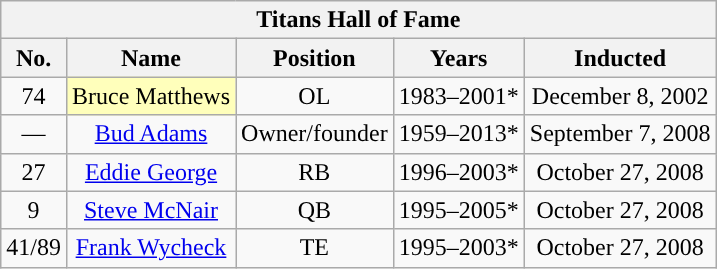<table class="wikitable" style="text-align: center;">
<tr>
<th colspan="5">Titans Hall of Fame</th>
</tr>
<tr>
<th>No.</th>
<th>Name</th>
<th>Position</th>
<th>Years</th>
<th>Inducted</th>
</tr>
<tr>
<td>74</td>
<td style="background:#ffb">Bruce Matthews</td>
<td>OL</td>
<td>1983–2001*</td>
<td>December 8, 2002</td>
</tr>
<tr>
<td>—</td>
<td><a href='#'>Bud Adams</a></td>
<td>Owner/founder</td>
<td>1959–2013*</td>
<td>September 7, 2008</td>
</tr>
<tr>
<td>27</td>
<td><a href='#'>Eddie George</a></td>
<td>RB</td>
<td>1996–2003*</td>
<td>October 27, 2008</td>
</tr>
<tr>
<td>9</td>
<td><a href='#'>Steve McNair</a></td>
<td>QB</td>
<td>1995–2005*</td>
<td>October 27, 2008</td>
</tr>
<tr>
<td>41/89</td>
<td><a href='#'>Frank Wycheck</a></td>
<td>TE</td>
<td>1995–2003*</td>
<td>October 27, 2008</td>
</tr>
</table>
